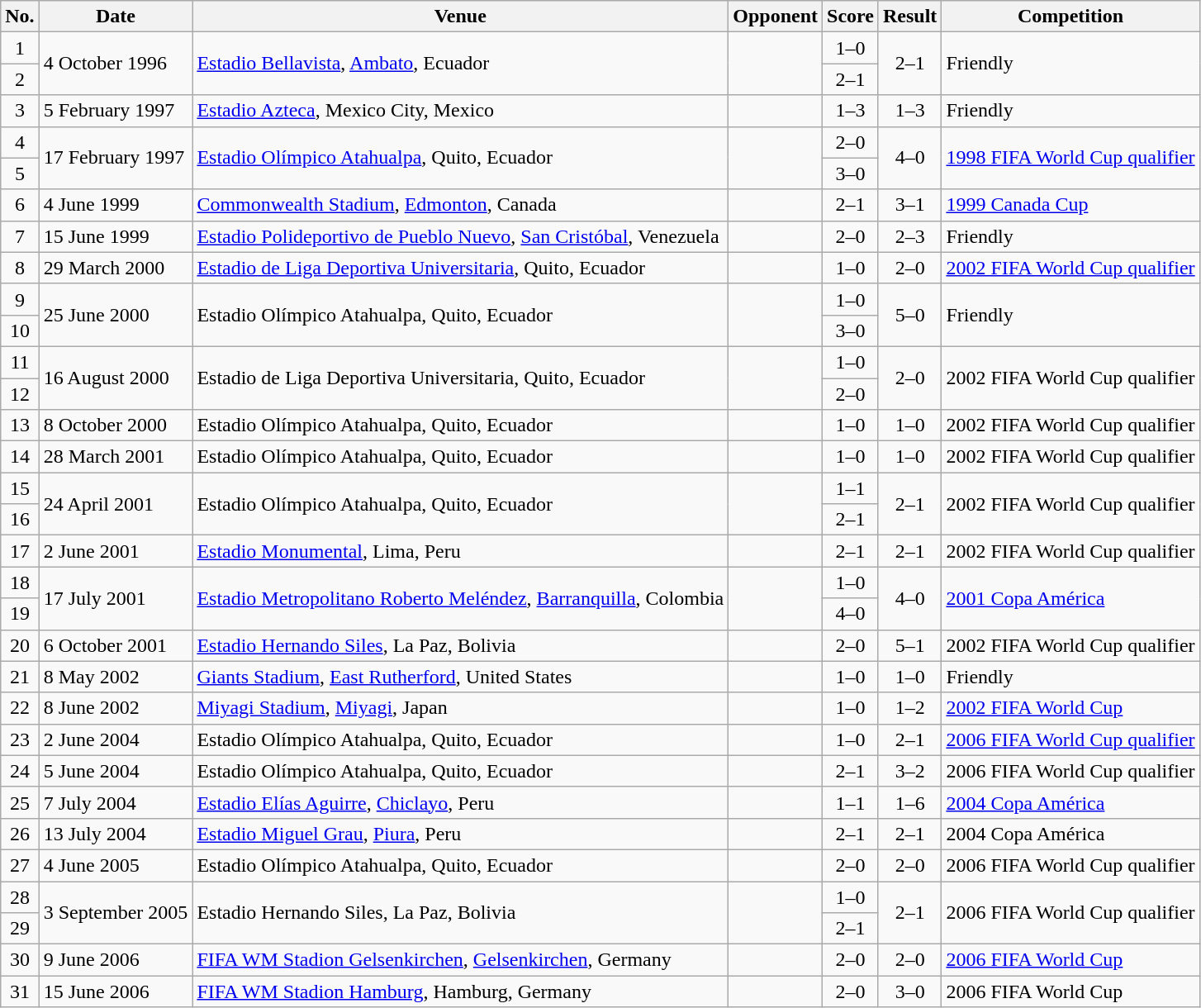<table class="wikitable sortable">
<tr>
<th scope="col">No.</th>
<th scope="col">Date</th>
<th scope="col">Venue</th>
<th scope="col">Opponent</th>
<th scope="col">Score</th>
<th scope="col">Result</th>
<th scope="col">Competition</th>
</tr>
<tr>
<td style="text-align:center">1</td>
<td rowspan="2">4 October 1996</td>
<td rowspan="2"><a href='#'>Estadio Bellavista</a>, <a href='#'>Ambato</a>, Ecuador</td>
<td rowspan="2"></td>
<td style="text-align:center">1–0</td>
<td rowspan="2" style="text-align:center">2–1</td>
<td rowspan="2">Friendly</td>
</tr>
<tr>
<td style="text-align:center">2</td>
<td style="text-align:center">2–1</td>
</tr>
<tr>
<td style="text-align:center">3</td>
<td>5 February 1997</td>
<td><a href='#'>Estadio Azteca</a>, Mexico City, Mexico</td>
<td></td>
<td style="text-align:center">1–3</td>
<td style="text-align:center">1–3</td>
<td>Friendly</td>
</tr>
<tr>
<td style="text-align:center">4</td>
<td rowspan="2">17 February 1997</td>
<td rowspan="2"><a href='#'>Estadio Olímpico Atahualpa</a>, Quito, Ecuador</td>
<td rowspan="2"></td>
<td style="text-align:center">2–0</td>
<td rowspan="2" style="text-align:center">4–0</td>
<td rowspan="2"><a href='#'>1998 FIFA World Cup qualifier</a></td>
</tr>
<tr>
<td style="text-align:center">5</td>
<td style="text-align:center">3–0</td>
</tr>
<tr>
<td style="text-align:center">6</td>
<td>4 June 1999</td>
<td><a href='#'>Commonwealth Stadium</a>, <a href='#'>Edmonton</a>, Canada</td>
<td></td>
<td style="text-align:center">2–1</td>
<td style="text-align:center">3–1</td>
<td><a href='#'>1999 Canada Cup</a></td>
</tr>
<tr>
<td style="text-align:center">7</td>
<td>15 June 1999</td>
<td><a href='#'>Estadio Polideportivo de Pueblo Nuevo</a>, <a href='#'>San Cristóbal</a>, Venezuela</td>
<td></td>
<td style="text-align:center">2–0</td>
<td style="text-align:center">2–3</td>
<td>Friendly</td>
</tr>
<tr>
<td style="text-align:center">8</td>
<td>29 March 2000</td>
<td><a href='#'>Estadio de Liga Deportiva Universitaria</a>, Quito, Ecuador</td>
<td></td>
<td style="text-align:center">1–0</td>
<td style="text-align:center">2–0</td>
<td><a href='#'>2002 FIFA World Cup qualifier</a></td>
</tr>
<tr>
<td style="text-align:center">9</td>
<td rowspan="2">25 June 2000</td>
<td rowspan="2">Estadio Olímpico Atahualpa, Quito, Ecuador</td>
<td rowspan="2"></td>
<td style="text-align:center">1–0</td>
<td rowspan="2" style="text-align:center">5–0</td>
<td rowspan="2">Friendly</td>
</tr>
<tr>
<td style="text-align:center">10</td>
<td style="text-align:center">3–0</td>
</tr>
<tr>
<td style="text-align:center">11</td>
<td rowspan="2">16 August 2000</td>
<td rowspan="2">Estadio de Liga Deportiva Universitaria, Quito, Ecuador</td>
<td rowspan="2"></td>
<td style="text-align:center">1–0</td>
<td rowspan="2" style="text-align:center">2–0</td>
<td rowspan="2">2002 FIFA World Cup qualifier</td>
</tr>
<tr>
<td style="text-align:center">12</td>
<td style="text-align:center">2–0</td>
</tr>
<tr>
<td style="text-align:center">13</td>
<td>8 October 2000</td>
<td>Estadio Olímpico Atahualpa, Quito, Ecuador</td>
<td></td>
<td style="text-align:center">1–0</td>
<td style="text-align:center">1–0</td>
<td>2002 FIFA World Cup qualifier</td>
</tr>
<tr>
<td style="text-align:center">14</td>
<td>28 March 2001</td>
<td>Estadio Olímpico Atahualpa, Quito, Ecuador</td>
<td></td>
<td style="text-align:center">1–0</td>
<td style="text-align:center">1–0</td>
<td>2002 FIFA World Cup qualifier</td>
</tr>
<tr>
<td style="text-align:center">15</td>
<td rowspan="2">24 April 2001</td>
<td rowspan="2">Estadio Olímpico Atahualpa, Quito, Ecuador</td>
<td rowspan="2"></td>
<td style="text-align:center">1–1</td>
<td rowspan="2" style="text-align:center">2–1</td>
<td rowspan="2">2002 FIFA World Cup qualifier</td>
</tr>
<tr>
<td style="text-align:center">16</td>
<td style="text-align:center">2–1</td>
</tr>
<tr>
<td style="text-align:center">17</td>
<td>2 June 2001</td>
<td><a href='#'>Estadio Monumental</a>, Lima, Peru</td>
<td></td>
<td style="text-align:center">2–1</td>
<td style="text-align:center">2–1</td>
<td>2002 FIFA World Cup qualifier</td>
</tr>
<tr>
<td style="text-align:center">18</td>
<td rowspan="2">17 July 2001</td>
<td rowspan="2"><a href='#'>Estadio Metropolitano Roberto Meléndez</a>, <a href='#'>Barranquilla</a>, Colombia</td>
<td rowspan="2"></td>
<td style="text-align:center">1–0</td>
<td rowspan="2" style="text-align:center">4–0</td>
<td rowspan="2"><a href='#'>2001 Copa América</a></td>
</tr>
<tr>
<td style="text-align:center">19</td>
<td style="text-align:center">4–0</td>
</tr>
<tr>
<td style="text-align:center">20</td>
<td>6 October 2001</td>
<td><a href='#'>Estadio Hernando Siles</a>, La Paz, Bolivia</td>
<td></td>
<td style="text-align:center">2–0</td>
<td style="text-align:center">5–1</td>
<td>2002 FIFA World Cup qualifier</td>
</tr>
<tr>
<td style="text-align:center">21</td>
<td>8 May 2002</td>
<td><a href='#'>Giants Stadium</a>, <a href='#'>East Rutherford</a>, United States</td>
<td></td>
<td style="text-align:center">1–0</td>
<td style="text-align:center">1–0</td>
<td>Friendly</td>
</tr>
<tr>
<td style="text-align:center">22</td>
<td>8 June 2002</td>
<td><a href='#'>Miyagi Stadium</a>, <a href='#'>Miyagi</a>, Japan</td>
<td></td>
<td style="text-align:center">1–0</td>
<td style="text-align:center">1–2</td>
<td><a href='#'>2002 FIFA World Cup</a></td>
</tr>
<tr>
<td style="text-align:center">23</td>
<td>2 June 2004</td>
<td>Estadio Olímpico Atahualpa, Quito, Ecuador</td>
<td></td>
<td style="text-align:center">1–0</td>
<td style="text-align:center">2–1</td>
<td><a href='#'>2006 FIFA World Cup qualifier</a></td>
</tr>
<tr>
<td style="text-align:center">24</td>
<td>5 June 2004</td>
<td>Estadio Olímpico Atahualpa, Quito, Ecuador</td>
<td></td>
<td style="text-align:center">2–1</td>
<td style="text-align:center">3–2</td>
<td>2006 FIFA World Cup qualifier</td>
</tr>
<tr>
<td style="text-align:center">25</td>
<td>7 July 2004</td>
<td><a href='#'>Estadio Elías Aguirre</a>, <a href='#'>Chiclayo</a>, Peru</td>
<td></td>
<td style="text-align:center">1–1</td>
<td style="text-align:center">1–6</td>
<td><a href='#'>2004 Copa América</a></td>
</tr>
<tr>
<td style="text-align:center">26</td>
<td>13 July 2004</td>
<td><a href='#'>Estadio Miguel Grau</a>, <a href='#'>Piura</a>, Peru</td>
<td></td>
<td style="text-align:center">2–1</td>
<td style="text-align:center">2–1</td>
<td>2004 Copa América</td>
</tr>
<tr>
<td style="text-align:center">27</td>
<td>4 June 2005</td>
<td>Estadio Olímpico Atahualpa, Quito, Ecuador</td>
<td></td>
<td style="text-align:center">2–0</td>
<td style="text-align:center">2–0</td>
<td>2006 FIFA World Cup qualifier</td>
</tr>
<tr>
<td style="text-align:center">28</td>
<td rowspan="2">3 September 2005</td>
<td rowspan="2">Estadio Hernando Siles, La Paz, Bolivia</td>
<td rowspan="2"></td>
<td style="text-align:center">1–0</td>
<td rowspan="2" style="text-align:center">2–1</td>
<td rowspan="2">2006 FIFA World Cup qualifier</td>
</tr>
<tr>
<td style="text-align:center">29</td>
<td style="text-align:center">2–1</td>
</tr>
<tr>
<td style="text-align:center">30</td>
<td>9 June 2006</td>
<td><a href='#'>FIFA WM Stadion Gelsenkirchen</a>, <a href='#'>Gelsenkirchen</a>, Germany</td>
<td></td>
<td style="text-align:center">2–0</td>
<td style="text-align:center">2–0</td>
<td><a href='#'>2006 FIFA World Cup</a></td>
</tr>
<tr>
<td style="text-align:center">31</td>
<td>15 June 2006</td>
<td><a href='#'>FIFA WM Stadion Hamburg</a>, Hamburg, Germany</td>
<td></td>
<td style="text-align:center">2–0</td>
<td style="text-align:center">3–0</td>
<td>2006 FIFA World Cup</td>
</tr>
</table>
